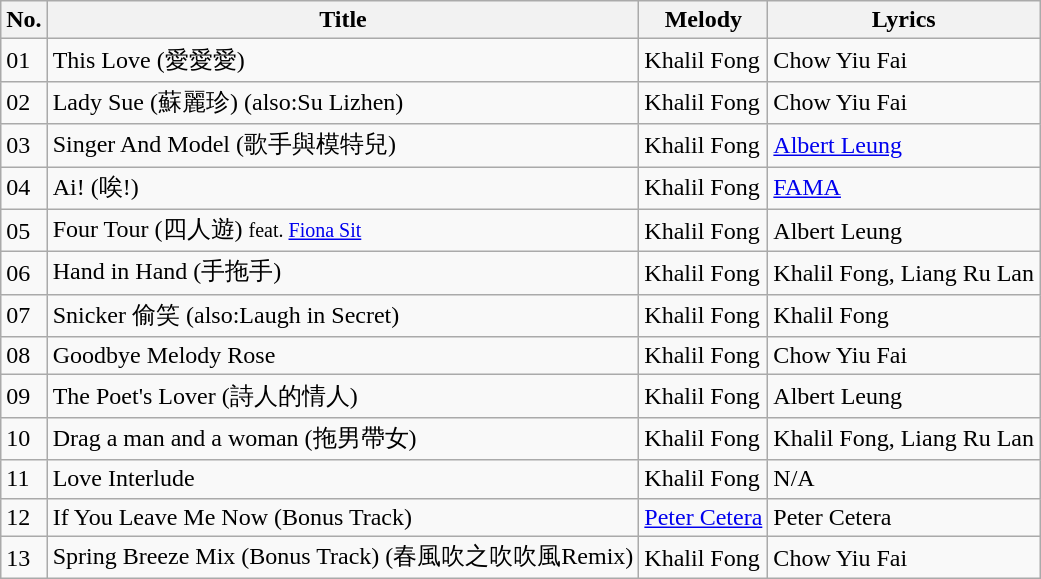<table class="wikitable">
<tr>
<th><strong>No.</strong></th>
<th><strong>Title</strong></th>
<th><strong>Melody</strong></th>
<th><strong>Lyrics </strong></th>
</tr>
<tr>
<td>01</td>
<td>This Love (愛愛愛)</td>
<td>Khalil Fong</td>
<td>Chow Yiu Fai</td>
</tr>
<tr>
<td>02</td>
<td>Lady Sue (蘇麗珍) (also:Su Lizhen)</td>
<td>Khalil Fong</td>
<td>Chow Yiu Fai</td>
</tr>
<tr>
<td>03</td>
<td>Singer And Model (歌手與模特兒)</td>
<td>Khalil Fong</td>
<td><a href='#'>Albert Leung</a></td>
</tr>
<tr>
<td>04</td>
<td>Ai! (唉!)</td>
<td>Khalil Fong</td>
<td><a href='#'>FAMA</a></td>
</tr>
<tr>
<td>05</td>
<td>Four Tour (四人遊) <small>feat. <a href='#'>Fiona Sit</a></small></td>
<td>Khalil Fong</td>
<td>Albert Leung</td>
</tr>
<tr>
<td>06</td>
<td>Hand in Hand (手拖手)</td>
<td>Khalil Fong</td>
<td>Khalil Fong, Liang Ru Lan</td>
</tr>
<tr>
<td>07</td>
<td>Snicker 偷笑 (also:Laugh in Secret)</td>
<td>Khalil Fong</td>
<td>Khalil Fong</td>
</tr>
<tr>
<td>08</td>
<td>Goodbye Melody Rose</td>
<td>Khalil Fong</td>
<td>Chow Yiu Fai</td>
</tr>
<tr>
<td>09</td>
<td>The Poet's Lover (詩人的情人)</td>
<td>Khalil Fong</td>
<td>Albert Leung</td>
</tr>
<tr>
<td>10</td>
<td>Drag a man and a woman (拖男帶女)</td>
<td>Khalil Fong</td>
<td>Khalil Fong, Liang Ru Lan</td>
</tr>
<tr>
<td>11</td>
<td>Love Interlude</td>
<td>Khalil Fong</td>
<td>N/A</td>
</tr>
<tr>
<td>12</td>
<td>If You Leave Me Now (Bonus Track)</td>
<td><a href='#'>Peter Cetera</a></td>
<td>Peter Cetera</td>
</tr>
<tr>
<td>13</td>
<td>Spring Breeze Mix (Bonus Track) (春風吹之吹吹風Remix)</td>
<td>Khalil Fong</td>
<td>Chow Yiu Fai</td>
</tr>
</table>
